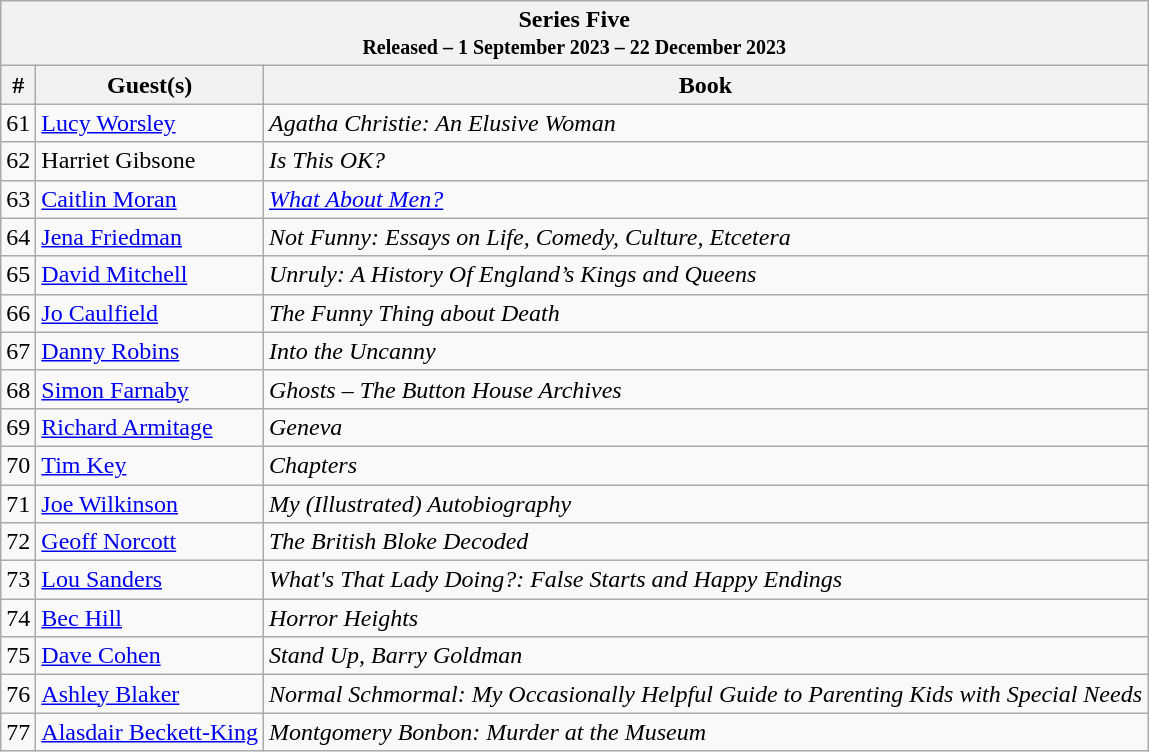<table class="wikitable">
<tr>
<th colspan="3">Series Five<br><small>Released – 1 September 2023 – 22 December 2023</small></th>
</tr>
<tr>
<th>#</th>
<th>Guest(s)</th>
<th>Book</th>
</tr>
<tr>
<td>61</td>
<td><a href='#'>Lucy Worsley</a></td>
<td><em>Agatha Christie: An Elusive Woman</em></td>
</tr>
<tr>
<td>62</td>
<td>Harriet Gibsone</td>
<td><em>Is This OK?</em></td>
</tr>
<tr>
<td>63</td>
<td><a href='#'>Caitlin Moran</a></td>
<td><em><a href='#'>What About Men?</a></em></td>
</tr>
<tr>
<td>64</td>
<td><a href='#'>Jena Friedman</a></td>
<td><em>Not Funny: Essays on Life, Comedy, Culture, Etcetera</em></td>
</tr>
<tr>
<td>65</td>
<td><a href='#'>David Mitchell</a></td>
<td><em>Unruly: A History Of England’s Kings and Queens</em></td>
</tr>
<tr>
<td>66</td>
<td><a href='#'>Jo Caulfield</a></td>
<td><em>The Funny Thing about Death</em></td>
</tr>
<tr>
<td>67</td>
<td><a href='#'>Danny Robins</a></td>
<td><em>Into the Uncanny</em></td>
</tr>
<tr>
<td>68</td>
<td><a href='#'>Simon Farnaby</a></td>
<td><em>Ghosts – The Button House Archives</em></td>
</tr>
<tr>
<td>69</td>
<td><a href='#'>Richard Armitage</a></td>
<td><em>Geneva</em></td>
</tr>
<tr>
<td>70</td>
<td><a href='#'>Tim Key</a></td>
<td><em>Chapters</em></td>
</tr>
<tr>
<td>71</td>
<td><a href='#'>Joe Wilkinson</a></td>
<td><em>My (Illustrated) Autobiography</em></td>
</tr>
<tr>
<td>72</td>
<td><a href='#'>Geoff Norcott</a></td>
<td><em>The British Bloke Decoded</em></td>
</tr>
<tr>
<td>73</td>
<td><a href='#'>Lou Sanders</a></td>
<td><em> What's That Lady Doing?: False Starts and Happy Endings</em></td>
</tr>
<tr>
<td>74</td>
<td><a href='#'>Bec Hill</a></td>
<td><em>Horror Heights</em></td>
</tr>
<tr>
<td>75</td>
<td><a href='#'>Dave Cohen</a></td>
<td><em>Stand Up, Barry Goldman</em></td>
</tr>
<tr>
<td>76</td>
<td><a href='#'>Ashley Blaker</a></td>
<td><em>Normal Schmormal: My Occasionally Helpful Guide to Parenting Kids with Special Needs</em></td>
</tr>
<tr>
<td>77</td>
<td><a href='#'>Alasdair Beckett-King</a></td>
<td><em>Montgomery Bonbon: Murder at the Museum</em></td>
</tr>
</table>
